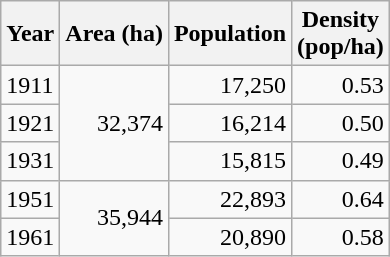<table class="wikitable">
<tr>
<th>Year</th>
<th>Area (ha)<br></th>
<th>Population<br></th>
<th>Density<br>(pop/ha)</th>
</tr>
<tr>
<td>1911</td>
<td style="text-align:right;" rowspan="3">32,374</td>
<td style="text-align:right;">17,250</td>
<td style="text-align:right;">0.53</td>
</tr>
<tr>
<td>1921</td>
<td style="text-align:right;">16,214</td>
<td style="text-align:right;">0.50</td>
</tr>
<tr>
<td>1931</td>
<td style="text-align:right;">15,815</td>
<td style="text-align:right;">0.49</td>
</tr>
<tr>
<td>1951</td>
<td style="text-align:right;" rowspan="2">35,944</td>
<td style="text-align:right;">22,893</td>
<td style="text-align:right;">0.64</td>
</tr>
<tr>
<td>1961</td>
<td style="text-align:right;">20,890</td>
<td style="text-align:right;">0.58</td>
</tr>
</table>
